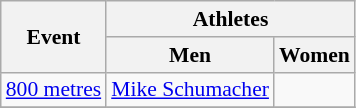<table class=wikitable style="font-size:90%">
<tr>
<th rowspan=2>Event</th>
<th colspan=2>Athletes</th>
</tr>
<tr>
<th>Men</th>
<th>Women</th>
</tr>
<tr>
<td><a href='#'>800 metres</a></td>
<td><a href='#'>Mike Schumacher</a></td>
<td></td>
</tr>
<tr>
</tr>
</table>
